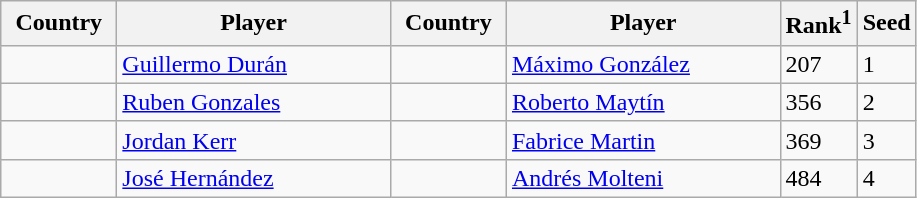<table class="sortable wikitable">
<tr>
<th width="70">Country</th>
<th width="175">Player</th>
<th width="70">Country</th>
<th width="175">Player</th>
<th>Rank<sup>1</sup></th>
<th>Seed</th>
</tr>
<tr>
<td></td>
<td><a href='#'>Guillermo Durán</a></td>
<td></td>
<td><a href='#'>Máximo González</a></td>
<td>207</td>
<td>1</td>
</tr>
<tr>
<td></td>
<td><a href='#'>Ruben Gonzales</a></td>
<td></td>
<td><a href='#'>Roberto Maytín</a></td>
<td>356</td>
<td>2</td>
</tr>
<tr>
<td></td>
<td><a href='#'>Jordan Kerr</a></td>
<td></td>
<td><a href='#'>Fabrice Martin</a></td>
<td>369</td>
<td>3</td>
</tr>
<tr>
<td></td>
<td><a href='#'>José Hernández</a></td>
<td></td>
<td><a href='#'>Andrés Molteni</a></td>
<td>484</td>
<td>4</td>
</tr>
</table>
